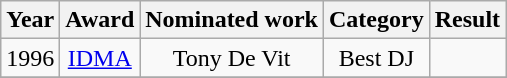<table class="wikitable plainrowheaders" style="text-align:center;">
<tr>
<th>Year</th>
<th>Award</th>
<th>Nominated work</th>
<th>Category</th>
<th>Result</th>
</tr>
<tr>
<td rowspan="1">1996</td>
<td rowspan="1"><a href='#'>IDMA</a></td>
<td>Tony De Vit</td>
<td>Best DJ</td>
<td></td>
</tr>
<tr>
</tr>
</table>
